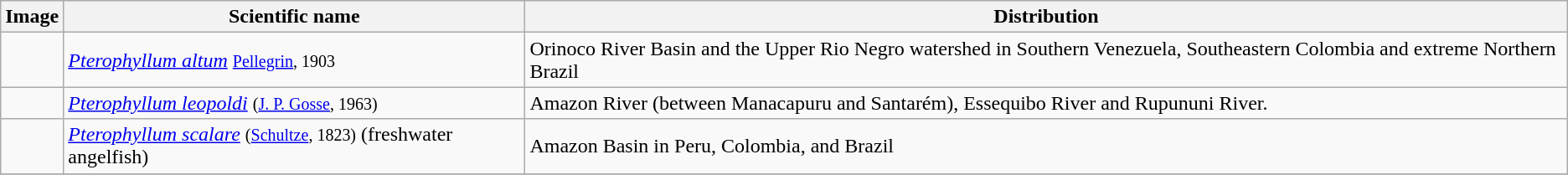<table class="wikitable">
<tr>
<th>Image</th>
<th>Scientific name</th>
<th>Distribution</th>
</tr>
<tr>
<td></td>
<td><em><a href='#'>Pterophyllum altum</a></em> <small><a href='#'>Pellegrin</a>, 1903</small></td>
<td>Orinoco River Basin and the Upper Rio Negro watershed in Southern Venezuela, Southeastern Colombia and extreme Northern Brazil</td>
</tr>
<tr>
<td></td>
<td><em><a href='#'>Pterophyllum leopoldi</a></em> <small>(<a href='#'>J. P. Gosse</a>, 1963)</small></td>
<td>Amazon River (between Manacapuru and Santarém), Essequibo River and Rupununi River.</td>
</tr>
<tr>
<td></td>
<td><em><a href='#'>Pterophyllum scalare</a></em> <small>(<a href='#'>Schultze</a>, 1823)</small> (freshwater angelfish)</td>
<td>Amazon Basin in Peru, Colombia, and Brazil</td>
</tr>
<tr>
</tr>
</table>
